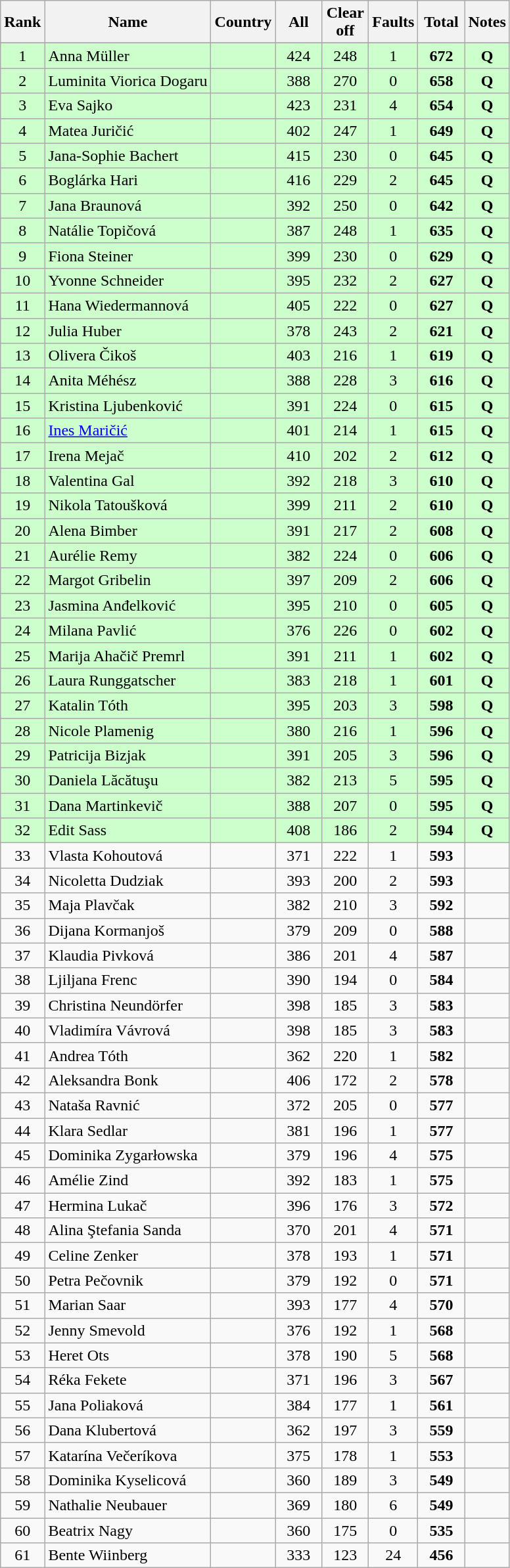<table class="wikitable sortable" style="text-align:center">
<tr>
<th>Rank</th>
<th>Name</th>
<th>Country</th>
<th width=40>All</th>
<th width=40>Clear off</th>
<th width=30>Faults</th>
<th width=40>Total</th>
<th>Notes</th>
</tr>
<tr>
</tr>
<tr bgcolor=ccffcc>
<td>1</td>
<td align="left">Anna Müller</td>
<td align="left"></td>
<td>424</td>
<td>248</td>
<td>1</td>
<td><strong>672</strong></td>
<td><strong>Q</strong></td>
</tr>
<tr bgcolor=ccffcc>
<td>2</td>
<td align="left">Luminita Viorica Dogaru</td>
<td align="left"></td>
<td>388</td>
<td>270</td>
<td>0</td>
<td><strong>658</strong></td>
<td><strong>Q</strong></td>
</tr>
<tr bgcolor=ccffcc>
<td>3</td>
<td align="left">Eva Sajko</td>
<td align="left"></td>
<td>423</td>
<td>231</td>
<td>4</td>
<td><strong>654</strong></td>
<td><strong>Q</strong></td>
</tr>
<tr bgcolor=ccffcc>
<td>4</td>
<td align="left">Matea Juričić</td>
<td align="left"></td>
<td>402</td>
<td>247</td>
<td>1</td>
<td><strong>649</strong></td>
<td><strong>Q</strong></td>
</tr>
<tr bgcolor=ccffcc>
<td>5</td>
<td align="left">Jana-Sophie Bachert</td>
<td align="left"></td>
<td>415</td>
<td>230</td>
<td>0</td>
<td><strong>645</strong></td>
<td><strong>Q</strong></td>
</tr>
<tr bgcolor=ccffcc>
<td>6</td>
<td align="left">Boglárka Hari</td>
<td align="left"></td>
<td>416</td>
<td>229</td>
<td>2</td>
<td><strong>645</strong></td>
<td><strong>Q</strong></td>
</tr>
<tr bgcolor=ccffcc>
<td>7</td>
<td align="left">Jana Braunová</td>
<td align="left"></td>
<td>392</td>
<td>250</td>
<td>0</td>
<td><strong>642</strong></td>
<td><strong>Q</strong></td>
</tr>
<tr bgcolor=ccffcc>
<td>8</td>
<td align="left">Natálie Topičová</td>
<td align="left"></td>
<td>387</td>
<td>248</td>
<td>1</td>
<td><strong>635</strong></td>
<td><strong>Q</strong></td>
</tr>
<tr bgcolor=ccffcc>
<td>9</td>
<td align="left">Fiona Steiner</td>
<td align="left"></td>
<td>399</td>
<td>230</td>
<td>0</td>
<td><strong>629</strong></td>
<td><strong>Q</strong></td>
</tr>
<tr bgcolor=ccffcc>
<td>10</td>
<td align="left">Yvonne Schneider</td>
<td align="left"></td>
<td>395</td>
<td>232</td>
<td>2</td>
<td><strong>627</strong></td>
<td><strong>Q</strong></td>
</tr>
<tr bgcolor=ccffcc>
<td>11</td>
<td align="left">Hana Wiedermannová</td>
<td align="left"></td>
<td>405</td>
<td>222</td>
<td>0</td>
<td><strong>627</strong></td>
<td><strong>Q</strong></td>
</tr>
<tr bgcolor=ccffcc>
<td>12</td>
<td align="left">Julia Huber</td>
<td align="left"></td>
<td>378</td>
<td>243</td>
<td>2</td>
<td><strong>621</strong></td>
<td><strong>Q</strong></td>
</tr>
<tr bgcolor=ccffcc>
<td>13</td>
<td align="left">Olivera Čikoš</td>
<td align="left"></td>
<td>403</td>
<td>216</td>
<td>1</td>
<td><strong>619</strong></td>
<td><strong>Q</strong></td>
</tr>
<tr bgcolor=ccffcc>
<td>14</td>
<td align="left">Anita Méhész</td>
<td align="left"></td>
<td>388</td>
<td>228</td>
<td>3</td>
<td><strong>616</strong></td>
<td><strong>Q</strong></td>
</tr>
<tr bgcolor=ccffcc>
<td>15</td>
<td align="left">Kristina Ljubenković</td>
<td align="left"></td>
<td>391</td>
<td>224</td>
<td>0</td>
<td><strong>615</strong></td>
<td><strong>Q</strong></td>
</tr>
<tr bgcolor=ccffcc>
<td>16</td>
<td align="left"><a href='#'>Ines Maričić</a></td>
<td align="left"></td>
<td>401</td>
<td>214</td>
<td>1</td>
<td><strong>615</strong></td>
<td><strong>Q</strong></td>
</tr>
<tr bgcolor=ccffcc>
<td>17</td>
<td align="left">Irena Mejač</td>
<td align="left"></td>
<td>410</td>
<td>202</td>
<td>2</td>
<td><strong>612</strong></td>
<td><strong>Q</strong></td>
</tr>
<tr bgcolor=ccffcc>
<td>18</td>
<td align="left">Valentina Gal</td>
<td align="left"></td>
<td>392</td>
<td>218</td>
<td>3</td>
<td><strong>610</strong></td>
<td><strong>Q</strong></td>
</tr>
<tr bgcolor=ccffcc>
<td>19</td>
<td align="left">Nikola Tatoušková</td>
<td align="left"></td>
<td>399</td>
<td>211</td>
<td>2</td>
<td><strong>610</strong></td>
<td><strong>Q</strong></td>
</tr>
<tr bgcolor=ccffcc>
<td>20</td>
<td align="left">Alena Bimber</td>
<td align="left"></td>
<td>391</td>
<td>217</td>
<td>2</td>
<td><strong>608</strong></td>
<td><strong>Q</strong></td>
</tr>
<tr bgcolor=ccffcc>
<td>21</td>
<td align="left">Aurélie Remy</td>
<td align="left"></td>
<td>382</td>
<td>224</td>
<td>0</td>
<td><strong>606</strong></td>
<td><strong>Q</strong></td>
</tr>
<tr bgcolor=ccffcc>
<td>22</td>
<td align="left">Margot Gribelin</td>
<td align="left"></td>
<td>397</td>
<td>209</td>
<td>2</td>
<td><strong>606</strong></td>
<td><strong>Q</strong></td>
</tr>
<tr bgcolor=ccffcc>
<td>23</td>
<td align="left">Jasmina Anđelković</td>
<td align="left"></td>
<td>395</td>
<td>210</td>
<td>0</td>
<td><strong>605</strong></td>
<td><strong>Q</strong></td>
</tr>
<tr bgcolor=ccffcc>
<td>24</td>
<td align="left">Milana Pavlić</td>
<td align="left"></td>
<td>376</td>
<td>226</td>
<td>0</td>
<td><strong>602</strong></td>
<td><strong>Q</strong></td>
</tr>
<tr bgcolor=ccffcc>
<td>25</td>
<td align="left">Marija Ahačič Premrl</td>
<td align="left"></td>
<td>391</td>
<td>211</td>
<td>1</td>
<td><strong>602</strong></td>
<td><strong>Q</strong></td>
</tr>
<tr bgcolor=ccffcc>
<td>26</td>
<td align="left">Laura Runggatscher</td>
<td align="left"></td>
<td>383</td>
<td>218</td>
<td>1</td>
<td><strong>601</strong></td>
<td><strong>Q</strong></td>
</tr>
<tr bgcolor=ccffcc>
<td>27</td>
<td align="left">Katalin Tóth</td>
<td align="left"></td>
<td>395</td>
<td>203</td>
<td>3</td>
<td><strong>598</strong></td>
<td><strong>Q</strong></td>
</tr>
<tr bgcolor=ccffcc>
<td>28</td>
<td align="left">Nicole Plamenig</td>
<td align="left"></td>
<td>380</td>
<td>216</td>
<td>1</td>
<td><strong>596</strong></td>
<td><strong>Q</strong></td>
</tr>
<tr bgcolor=ccffcc>
<td>29</td>
<td align="left">Patricija Bizjak</td>
<td align="left"></td>
<td>391</td>
<td>205</td>
<td>3</td>
<td><strong>596</strong></td>
<td><strong>Q</strong></td>
</tr>
<tr bgcolor=ccffcc>
<td>30</td>
<td align="left">Daniela Lăcătuşu</td>
<td align="left"></td>
<td>382</td>
<td>213</td>
<td>5</td>
<td><strong>595</strong></td>
<td><strong>Q</strong></td>
</tr>
<tr bgcolor=ccffcc>
<td>31</td>
<td align="left">Dana Martinkevič</td>
<td align="left"></td>
<td>388</td>
<td>207</td>
<td>0</td>
<td><strong>595</strong></td>
<td><strong>Q</strong></td>
</tr>
<tr bgcolor=ccffcc>
<td>32</td>
<td align="left">Edit Sass</td>
<td align="left"></td>
<td>408</td>
<td>186</td>
<td>2</td>
<td><strong>594</strong></td>
<td><strong>Q</strong></td>
</tr>
<tr>
<td>33</td>
<td align="left">Vlasta Kohoutová</td>
<td align="left"></td>
<td>371</td>
<td>222</td>
<td>1</td>
<td><strong>593</strong></td>
<td></td>
</tr>
<tr>
<td>34</td>
<td align="left">Nicoletta Dudziak</td>
<td align="left"></td>
<td>393</td>
<td>200</td>
<td>2</td>
<td><strong>593</strong></td>
<td></td>
</tr>
<tr>
<td>35</td>
<td align="left">Maja Plavčak</td>
<td align="left"></td>
<td>382</td>
<td>210</td>
<td>3</td>
<td><strong>592</strong></td>
<td></td>
</tr>
<tr>
<td>36</td>
<td align="left">Dijana Kormanjoš</td>
<td align="left"></td>
<td>379</td>
<td>209</td>
<td>0</td>
<td><strong>588</strong></td>
<td></td>
</tr>
<tr>
<td>37</td>
<td align="left">Klaudia Pivková</td>
<td align="left"></td>
<td>386</td>
<td>201</td>
<td>4</td>
<td><strong>587</strong></td>
<td></td>
</tr>
<tr>
<td>38</td>
<td align="left">Ljiljana Frenc</td>
<td align="left"></td>
<td>390</td>
<td>194</td>
<td>0</td>
<td><strong>584</strong></td>
<td></td>
</tr>
<tr>
<td>39</td>
<td align="left">Christina Neundörfer</td>
<td align="left"></td>
<td>398</td>
<td>185</td>
<td>3</td>
<td><strong>583</strong></td>
<td></td>
</tr>
<tr>
<td>40</td>
<td align="left">Vladimíra Vávrová</td>
<td align="left"></td>
<td>398</td>
<td>185</td>
<td>3</td>
<td><strong>583</strong></td>
<td></td>
</tr>
<tr>
<td>41</td>
<td align="left">Andrea Tóth</td>
<td align="left"></td>
<td>362</td>
<td>220</td>
<td>1</td>
<td><strong>582</strong></td>
<td></td>
</tr>
<tr>
<td>42</td>
<td align="left">Aleksandra Bonk</td>
<td align="left"></td>
<td>406</td>
<td>172</td>
<td>2</td>
<td><strong>578</strong></td>
<td></td>
</tr>
<tr>
<td>43</td>
<td align="left">Nataša Ravnić</td>
<td align="left"></td>
<td>372</td>
<td>205</td>
<td>0</td>
<td><strong>577</strong></td>
<td></td>
</tr>
<tr>
<td>44</td>
<td align="left">Klara Sedlar</td>
<td align="left"></td>
<td>381</td>
<td>196</td>
<td>1</td>
<td><strong>577</strong></td>
<td></td>
</tr>
<tr>
<td>45</td>
<td align="left">Dominika Zygarłowska</td>
<td align="left"></td>
<td>379</td>
<td>196</td>
<td>4</td>
<td><strong>575</strong></td>
<td></td>
</tr>
<tr>
<td>46</td>
<td align="left">Amélie Zind</td>
<td align="left"></td>
<td>392</td>
<td>183</td>
<td>1</td>
<td><strong>575</strong></td>
<td></td>
</tr>
<tr>
<td>47</td>
<td align="left">Hermina Lukač</td>
<td align="left"></td>
<td>396</td>
<td>176</td>
<td>3</td>
<td><strong>572</strong></td>
<td></td>
</tr>
<tr>
<td>48</td>
<td align="left">Alina Ştefania Sanda</td>
<td align="left"></td>
<td>370</td>
<td>201</td>
<td>4</td>
<td><strong>571</strong></td>
<td></td>
</tr>
<tr>
<td>49</td>
<td align="left">Celine Zenker</td>
<td align="left"></td>
<td>378</td>
<td>193</td>
<td>1</td>
<td><strong>571</strong></td>
<td></td>
</tr>
<tr>
<td>50</td>
<td align="left">Petra Pečovnik</td>
<td align="left"></td>
<td>379</td>
<td>192</td>
<td>0</td>
<td><strong>571</strong></td>
<td></td>
</tr>
<tr>
<td>51</td>
<td align="left">Marian Saar</td>
<td align="left"></td>
<td>393</td>
<td>177</td>
<td>4</td>
<td><strong>570</strong></td>
<td></td>
</tr>
<tr>
<td>52</td>
<td align="left">Jenny Smevold</td>
<td align="left"></td>
<td>376</td>
<td>192</td>
<td>1</td>
<td><strong>568</strong></td>
<td></td>
</tr>
<tr>
<td>53</td>
<td align="left">Heret Ots</td>
<td align="left"></td>
<td>378</td>
<td>190</td>
<td>5</td>
<td><strong>568</strong></td>
<td></td>
</tr>
<tr>
<td>54</td>
<td align="left">Réka Fekete</td>
<td align="left"></td>
<td>371</td>
<td>196</td>
<td>3</td>
<td><strong>567</strong></td>
<td></td>
</tr>
<tr>
<td>55</td>
<td align="left">Jana Poliaková</td>
<td align="left"></td>
<td>384</td>
<td>177</td>
<td>1</td>
<td><strong>561</strong></td>
<td></td>
</tr>
<tr>
<td>56</td>
<td align="left">Dana Klubertová</td>
<td align="left"></td>
<td>362</td>
<td>197</td>
<td>3</td>
<td><strong>559</strong></td>
<td></td>
</tr>
<tr>
<td>57</td>
<td align="left">Katarína Večeríkova</td>
<td align="left"></td>
<td>375</td>
<td>178</td>
<td>1</td>
<td><strong>553</strong></td>
<td></td>
</tr>
<tr>
<td>58</td>
<td align="left">Dominika Kyselicová</td>
<td align="left"></td>
<td>360</td>
<td>189</td>
<td>3</td>
<td><strong>549</strong></td>
<td></td>
</tr>
<tr>
<td>59</td>
<td align="left">Nathalie Neubauer</td>
<td align="left"></td>
<td>369</td>
<td>180</td>
<td>6</td>
<td><strong>549</strong></td>
<td></td>
</tr>
<tr>
<td>60</td>
<td align="left">Beatrix Nagy</td>
<td align="left"></td>
<td>360</td>
<td>175</td>
<td>0</td>
<td><strong>535</strong></td>
<td></td>
</tr>
<tr>
<td>61</td>
<td align="left">Bente Wiinberg</td>
<td align="left"></td>
<td>333</td>
<td>123</td>
<td>24</td>
<td><strong>456</strong></td>
<td></td>
</tr>
</table>
